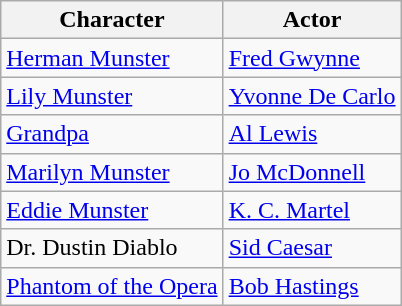<table class="wikitable">
<tr>
<th>Character</th>
<th>Actor</th>
</tr>
<tr>
<td><a href='#'>Herman Munster</a></td>
<td><a href='#'>Fred Gwynne</a></td>
</tr>
<tr>
<td><a href='#'>Lily Munster</a></td>
<td><a href='#'>Yvonne De Carlo</a></td>
</tr>
<tr>
<td><a href='#'>Grandpa</a></td>
<td><a href='#'>Al Lewis</a></td>
</tr>
<tr>
<td><a href='#'>Marilyn Munster</a></td>
<td><a href='#'>Jo McDonnell</a></td>
</tr>
<tr>
<td><a href='#'>Eddie Munster</a></td>
<td><a href='#'>K. C. Martel</a></td>
</tr>
<tr>
<td>Dr. Dustin Diablo</td>
<td><a href='#'>Sid Caesar</a></td>
</tr>
<tr>
<td><a href='#'>Phantom of the Opera</a></td>
<td><a href='#'>Bob Hastings</a></td>
</tr>
</table>
